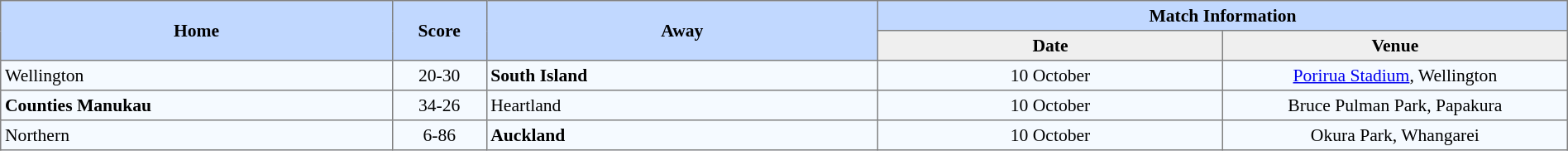<table border=1 style="border-collapse:collapse; font-size:90%; text-align:center;" cellpadding=3 cellspacing=0 width=100%>
<tr bgcolor=#C1D8FF>
<th rowspan=2 width=25%>Home</th>
<th rowspan=2 width=6%>Score</th>
<th rowspan=2 width=25%>Away</th>
<th colspan=6>Match Information</th>
</tr>
<tr bgcolor=#EFEFEF>
<th width=22%>Date</th>
<th width=22%>Venue</th>
</tr>
<tr bgcolor=#F5FAFF>
<td align=left>Wellington</td>
<td>20-30</td>
<td align=left><strong>South Island</strong></td>
<td>10 October</td>
<td><a href='#'>Porirua Stadium</a>, Wellington</td>
</tr>
<tr bgcolor=#F5FAFF>
<td align=left><strong>Counties Manukau</strong></td>
<td>34-26</td>
<td align=left>Heartland</td>
<td>10 October</td>
<td>Bruce Pulman Park, Papakura</td>
</tr>
<tr bgcolor=#F5FAFF>
<td align=left>Northern</td>
<td>6-86</td>
<td align=left><strong>Auckland</strong></td>
<td>10 October</td>
<td>Okura Park, Whangarei</td>
</tr>
</table>
